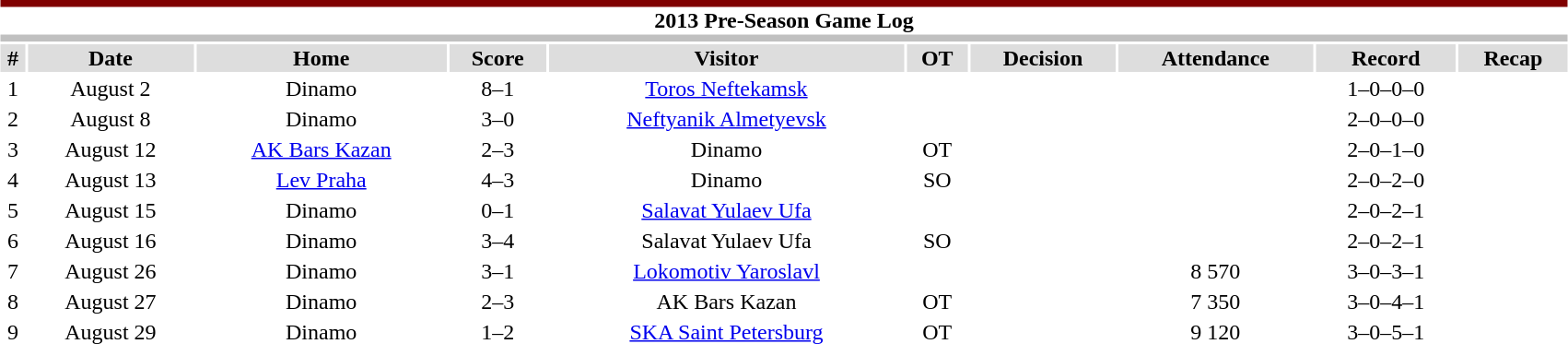<table class="toccolours collapsible"  style="width:90%; clear:both; margin:1.5em auto; text-align:center;">
<tr>
<th colspan=10 style="background:#fff; border-top:#800000 5px solid; border-bottom:#C0C0C0 5px solid;">2013 Pre-Season Game Log</th>
</tr>
<tr style="text-align:center; background:#ddd;">
<th>#</th>
<th>Date</th>
<th>Home</th>
<th>Score</th>
<th>Visitor</th>
<th>OT</th>
<th>Decision</th>
<th>Attendance</th>
<th>Record</th>
<th>Recap</th>
</tr>
<tr style="text-align:center; style="background:#cfc;">
<td>1</td>
<td>August 2</td>
<td>Dinamo</td>
<td>8–1</td>
<td><a href='#'>Toros Neftekamsk</a></td>
<td></td>
<td></td>
<td></td>
<td>1–0–0–0</td>
<td></td>
</tr>
<tr style="text-align:center; style="background:#cfc;">
<td>2</td>
<td>August 8</td>
<td>Dinamo</td>
<td>3–0</td>
<td><a href='#'>Neftyanik Almetyevsk</a></td>
<td></td>
<td></td>
<td></td>
<td>2–0–0–0</td>
<td></td>
</tr>
<tr style="text-align:center; style="background:#ffeeaa;">
<td>3</td>
<td>August 12</td>
<td><a href='#'>AK Bars Kazan</a></td>
<td>2–3</td>
<td>Dinamo</td>
<td>OT</td>
<td></td>
<td></td>
<td>2–0–1–0</td>
<td></td>
</tr>
<tr style="text-align:center; style="background:#ffeeaa;">
<td>4</td>
<td>August 13</td>
<td><a href='#'>Lev Praha</a></td>
<td>4–3</td>
<td>Dinamo</td>
<td>SO</td>
<td></td>
<td></td>
<td>2–0–2–0</td>
<td></td>
</tr>
<tr style="text-align:center; style="background:#fbb;">
<td>5 </td>
<td>August 15</td>
<td>Dinamo</td>
<td>0–1</td>
<td><a href='#'>Salavat Yulaev Ufa</a></td>
<td></td>
<td></td>
<td></td>
<td>2–0–2–1</td>
<td></td>
</tr>
<tr style="text-align:center; style="background:#ffeeaa;">
<td>6</td>
<td>August 16</td>
<td>Dinamo</td>
<td>3–4</td>
<td>Salavat Yulaev Ufa</td>
<td>SO</td>
<td></td>
<td></td>
<td>2–0–2–1</td>
<td></td>
</tr>
<tr style="text-align:center; style="background:#cfc;">
<td>7</td>
<td>August 26</td>
<td>Dinamo</td>
<td>3–1</td>
<td><a href='#'>Lokomotiv Yaroslavl</a></td>
<td></td>
<td></td>
<td>8 570</td>
<td>3–0–3–1</td>
<td></td>
</tr>
<tr style="text-align:center; style="background:#ffeeaa;">
<td>8 </td>
<td>August 27</td>
<td>Dinamo</td>
<td>2–3</td>
<td>AK Bars Kazan</td>
<td>OT</td>
<td></td>
<td>7 350</td>
<td>3–0–4–1</td>
<td></td>
</tr>
<tr style="text-align:center; style="background:#ffeeaa;">
<td>9</td>
<td>August 29</td>
<td>Dinamo</td>
<td>1–2</td>
<td><a href='#'>SKA Saint Petersburg</a></td>
<td>OT</td>
<td></td>
<td>9 120</td>
<td>3–0–5–1</td>
<td></td>
</tr>
</table>
